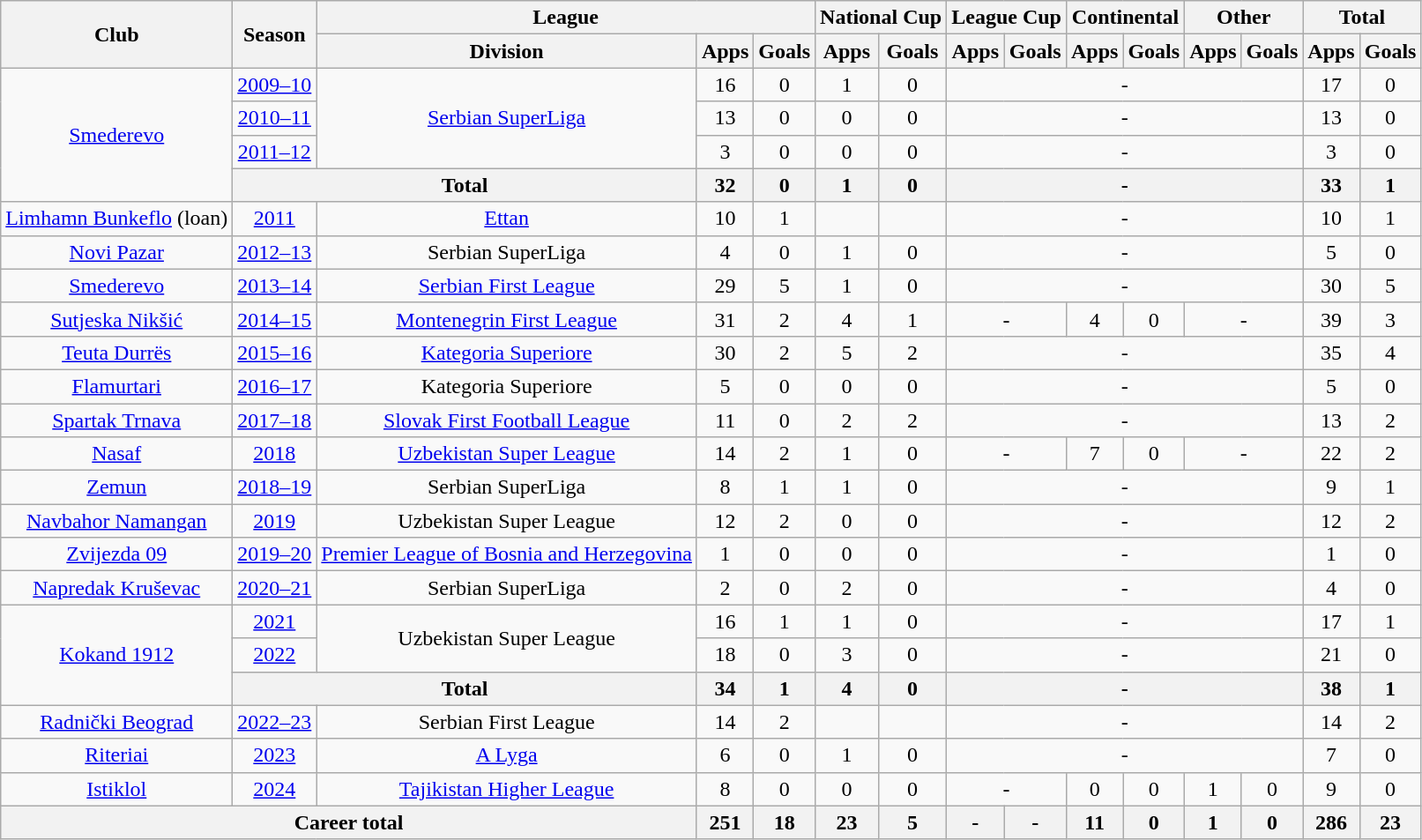<table class="wikitable" style="text-align: center;">
<tr>
<th rowspan="2">Club</th>
<th rowspan="2">Season</th>
<th colspan="3">League</th>
<th colspan="2">National Cup</th>
<th colspan="2">League Cup</th>
<th colspan="2">Continental</th>
<th colspan="2">Other</th>
<th colspan="2">Total</th>
</tr>
<tr>
<th>Division</th>
<th>Apps</th>
<th>Goals</th>
<th>Apps</th>
<th>Goals</th>
<th>Apps</th>
<th>Goals</th>
<th>Apps</th>
<th>Goals</th>
<th>Apps</th>
<th>Goals</th>
<th>Apps</th>
<th>Goals</th>
</tr>
<tr>
<td rowspan="4" valign="center"><a href='#'>Smederevo</a></td>
<td><a href='#'>2009–10</a></td>
<td rowspan="3" valign="center"><a href='#'>Serbian SuperLiga</a></td>
<td>16</td>
<td>0</td>
<td>1</td>
<td>0</td>
<td colspan="6">-</td>
<td>17</td>
<td>0</td>
</tr>
<tr>
<td><a href='#'>2010–11</a></td>
<td>13</td>
<td>0</td>
<td>0</td>
<td>0</td>
<td colspan="6">-</td>
<td>13</td>
<td>0</td>
</tr>
<tr>
<td><a href='#'>2011–12</a></td>
<td>3</td>
<td>0</td>
<td>0</td>
<td>0</td>
<td colspan="6">-</td>
<td>3</td>
<td>0</td>
</tr>
<tr>
<th colspan="2">Total</th>
<th>32</th>
<th>0</th>
<th>1</th>
<th>0</th>
<th colspan="6">-</th>
<th>33</th>
<th>1</th>
</tr>
<tr>
<td rowspan="1" valign="center"><a href='#'>Limhamn Bunkeflo</a> (loan)</td>
<td><a href='#'>2011</a></td>
<td rowspan="1" valign="center"><a href='#'>Ettan</a></td>
<td>10</td>
<td>1</td>
<td></td>
<td></td>
<td colspan="6">-</td>
<td>10</td>
<td>1</td>
</tr>
<tr>
<td rowspan="1" valign="center"><a href='#'>Novi Pazar</a></td>
<td><a href='#'>2012–13</a></td>
<td rowspan="1" valign="center">Serbian SuperLiga</td>
<td>4</td>
<td>0</td>
<td>1</td>
<td>0</td>
<td colspan="6">-</td>
<td>5</td>
<td>0</td>
</tr>
<tr>
<td rowspan="1" valign="center"><a href='#'>Smederevo</a></td>
<td><a href='#'>2013–14</a></td>
<td rowspan="1" valign="center"><a href='#'>Serbian First League</a></td>
<td>29</td>
<td>5</td>
<td>1</td>
<td>0</td>
<td colspan="6">-</td>
<td>30</td>
<td>5</td>
</tr>
<tr>
<td rowspan="1" valign="center"><a href='#'>Sutjeska Nikšić</a></td>
<td><a href='#'>2014–15</a></td>
<td rowspan="1" valign="center"><a href='#'>Montenegrin First League</a></td>
<td>31</td>
<td>2</td>
<td>4</td>
<td>1</td>
<td colspan="2">-</td>
<td>4</td>
<td>0</td>
<td colspan="2">-</td>
<td>39</td>
<td>3</td>
</tr>
<tr>
<td rowspan="1" valign="center"><a href='#'>Teuta Durrës</a></td>
<td><a href='#'>2015–16</a></td>
<td rowspan="1" valign="center"><a href='#'>Kategoria Superiore</a></td>
<td>30</td>
<td>2</td>
<td>5</td>
<td>2</td>
<td colspan="6">-</td>
<td>35</td>
<td>4</td>
</tr>
<tr>
<td rowspan="1" valign="center"><a href='#'>Flamurtari</a></td>
<td><a href='#'>2016–17</a></td>
<td rowspan="1" valign="center">Kategoria Superiore</td>
<td>5</td>
<td>0</td>
<td>0</td>
<td>0</td>
<td colspan="6">-</td>
<td>5</td>
<td>0</td>
</tr>
<tr>
<td rowspan="1" valign="center"><a href='#'>Spartak Trnava</a></td>
<td><a href='#'>2017–18</a></td>
<td rowspan="1" valign="center"><a href='#'>Slovak First Football League</a></td>
<td>11</td>
<td>0</td>
<td>2</td>
<td>2</td>
<td colspan="6">-</td>
<td>13</td>
<td>2</td>
</tr>
<tr>
<td rowspan="1" valign="center"><a href='#'>Nasaf</a></td>
<td><a href='#'>2018</a></td>
<td rowspan="1" valign="center"><a href='#'>Uzbekistan Super League</a></td>
<td>14</td>
<td>2</td>
<td>1</td>
<td>0</td>
<td colspan="2">-</td>
<td>7</td>
<td>0</td>
<td colspan="2">-</td>
<td>22</td>
<td>2</td>
</tr>
<tr>
<td rowspan="1" valign="center"><a href='#'>Zemun</a></td>
<td><a href='#'>2018–19</a></td>
<td rowspan="1" valign="center">Serbian SuperLiga</td>
<td>8</td>
<td>1</td>
<td>1</td>
<td>0</td>
<td colspan="6">-</td>
<td>9</td>
<td>1</td>
</tr>
<tr>
<td rowspan="1" valign="center"><a href='#'>Navbahor Namangan</a></td>
<td><a href='#'>2019</a></td>
<td rowspan="1" valign="center">Uzbekistan Super League</td>
<td>12</td>
<td>2</td>
<td>0</td>
<td>0</td>
<td colspan="6">-</td>
<td>12</td>
<td>2</td>
</tr>
<tr>
<td rowspan="1" valign="center"><a href='#'>Zvijezda 09</a></td>
<td><a href='#'>2019–20</a></td>
<td rowspan="1" valign="center"><a href='#'>Premier League of Bosnia and Herzegovina</a></td>
<td>1</td>
<td>0</td>
<td>0</td>
<td>0</td>
<td colspan="6">-</td>
<td>1</td>
<td>0</td>
</tr>
<tr>
<td rowspan="1" valign="center"><a href='#'>Napredak Kruševac</a></td>
<td><a href='#'>2020–21</a></td>
<td rowspan="1" valign="center">Serbian SuperLiga</td>
<td>2</td>
<td>0</td>
<td>2</td>
<td>0</td>
<td colspan="6">-</td>
<td>4</td>
<td>0</td>
</tr>
<tr>
<td rowspan="3" valign="center"><a href='#'>Kokand 1912</a></td>
<td><a href='#'>2021</a></td>
<td rowspan="2" valign="center">Uzbekistan Super League</td>
<td>16</td>
<td>1</td>
<td>1</td>
<td>0</td>
<td colspan="6">-</td>
<td>17</td>
<td>1</td>
</tr>
<tr>
<td><a href='#'>2022</a></td>
<td>18</td>
<td>0</td>
<td>3</td>
<td>0</td>
<td colspan="6">-</td>
<td>21</td>
<td>0</td>
</tr>
<tr>
<th colspan="2">Total</th>
<th>34</th>
<th>1</th>
<th>4</th>
<th>0</th>
<th colspan="6">-</th>
<th>38</th>
<th>1</th>
</tr>
<tr>
<td rowspan="1" valign="center"><a href='#'>Radnički Beograd</a></td>
<td><a href='#'>2022–23</a></td>
<td rowspan="1" valign="center">Serbian First League</td>
<td>14</td>
<td>2</td>
<td></td>
<td></td>
<td colspan="6">-</td>
<td>14</td>
<td>2</td>
</tr>
<tr>
<td rowspan="1" valign="center"><a href='#'>Riteriai</a></td>
<td><a href='#'>2023</a></td>
<td rowspan="1" valign="center"><a href='#'>A Lyga</a></td>
<td>6</td>
<td>0</td>
<td>1</td>
<td>0</td>
<td colspan="6">-</td>
<td>7</td>
<td>0</td>
</tr>
<tr>
<td rowspan="1" valign="center"><a href='#'>Istiklol</a></td>
<td><a href='#'>2024</a></td>
<td rowspan="1" valign="center"><a href='#'>Tajikistan Higher League</a></td>
<td>8</td>
<td>0</td>
<td>0</td>
<td>0</td>
<td colspan="2">-</td>
<td>0</td>
<td>0</td>
<td>1</td>
<td>0</td>
<td>9</td>
<td>0</td>
</tr>
<tr>
<th colspan="3">Career total</th>
<th>251</th>
<th>18</th>
<th>23</th>
<th>5</th>
<th>-</th>
<th>-</th>
<th>11</th>
<th>0</th>
<th>1</th>
<th>0</th>
<th>286</th>
<th>23</th>
</tr>
</table>
